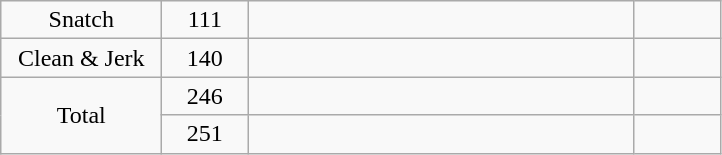<table class = "wikitable" style="text-align:center;">
<tr>
<td width=100>Snatch</td>
<td width=50>111</td>
<td width=250 align=left></td>
<td width=50></td>
</tr>
<tr>
<td>Clean & Jerk</td>
<td>140</td>
<td align=left></td>
<td></td>
</tr>
<tr>
<td rowspan=2>Total</td>
<td>246</td>
<td align=left></td>
<td></td>
</tr>
<tr>
<td>251</td>
<td align=left></td>
<td></td>
</tr>
</table>
